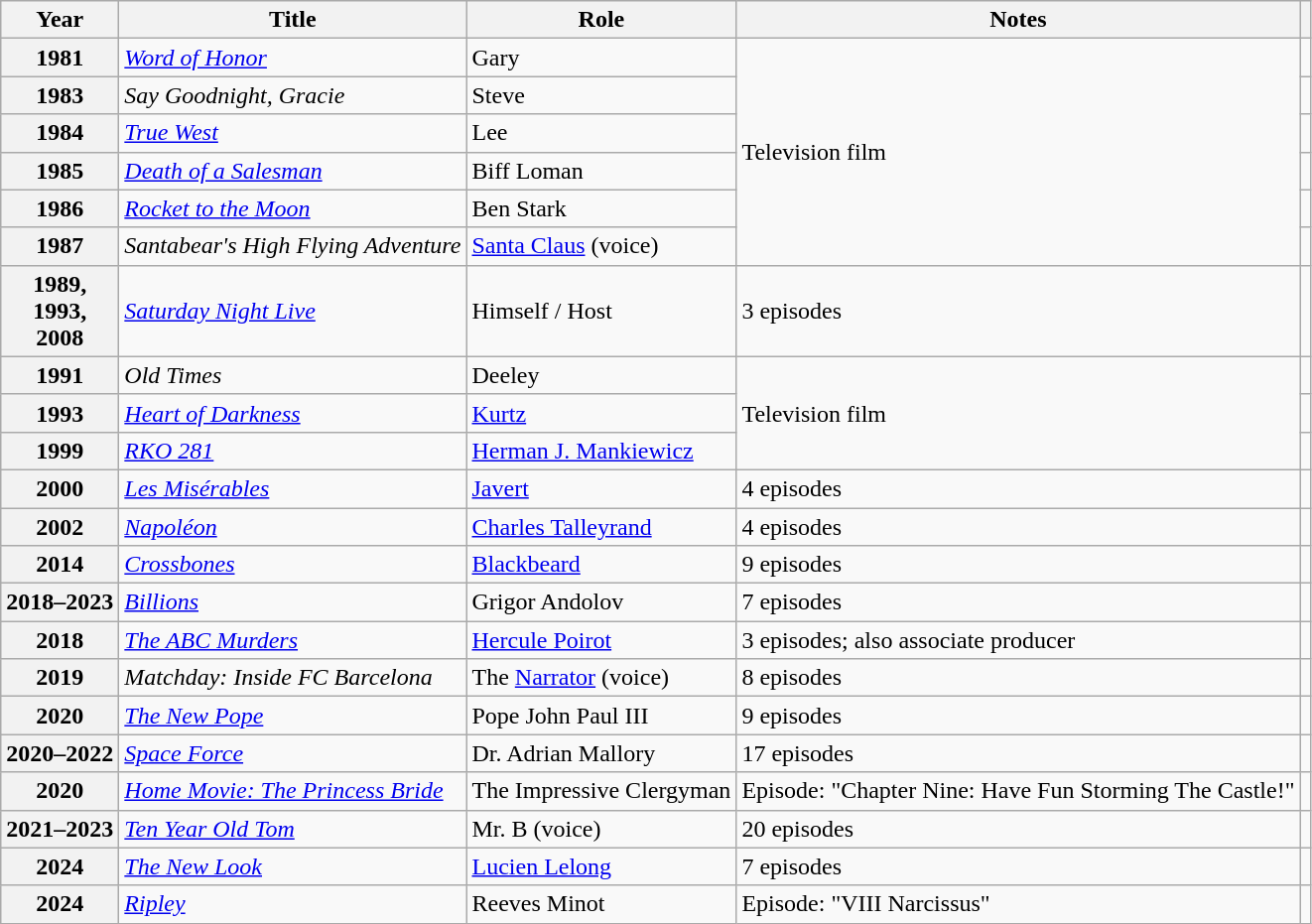<table class="wikitable plainrowheaders sortable" style="margin-right: 0;">
<tr>
<th scope="col">Year</th>
<th scope="col">Title</th>
<th scope="col">Role</th>
<th scope="col" class="unsortable">Notes</th>
<th scope="col" class="unsortable"></th>
</tr>
<tr>
<th scope="row">1981</th>
<td><em><a href='#'>Word of Honor</a></em></td>
<td>Gary</td>
<td rowspan="6">Television film</td>
<td style="text-align: center;"></td>
</tr>
<tr>
<th scope="row">1983</th>
<td><em>Say Goodnight, Gracie</em></td>
<td>Steve</td>
<td style="text-align: center;"></td>
</tr>
<tr>
<th scope="row">1984</th>
<td><em><a href='#'>True West</a></em></td>
<td>Lee</td>
<td style="text-align: center;"></td>
</tr>
<tr>
<th scope="row">1985</th>
<td><em><a href='#'>Death of a Salesman</a></em></td>
<td>Biff Loman</td>
<td style="text-align: center;"></td>
</tr>
<tr>
<th scope="row">1986</th>
<td><em><a href='#'>Rocket to the Moon</a></em></td>
<td>Ben Stark</td>
<td style="text-align: center;"></td>
</tr>
<tr>
<th scope="row">1987</th>
<td><em>Santabear's High Flying Adventure</em></td>
<td><a href='#'>Santa Claus</a> (voice)</td>
<td style="text-align: center;"></td>
</tr>
<tr>
<th scope="row">1989,<br>1993,<br>2008</th>
<td><em><a href='#'>Saturday Night Live</a></em></td>
<td>Himself / Host</td>
<td>3 episodes</td>
<td style="text-align: center;"><br> <br></td>
</tr>
<tr>
<th scope="row">1991</th>
<td><em>Old Times</em></td>
<td>Deeley</td>
<td rowspan="3">Television film</td>
<td style="text-align: center;"></td>
</tr>
<tr>
<th scope="row">1993</th>
<td><em><a href='#'>Heart of Darkness</a></em></td>
<td><a href='#'>Kurtz</a></td>
<td style="text-align: center;"></td>
</tr>
<tr>
<th scope="row">1999</th>
<td><em><a href='#'>RKO 281</a></em></td>
<td><a href='#'>Herman J. Mankiewicz</a></td>
<td style="text-align: center;"></td>
</tr>
<tr>
<th scope="row">2000</th>
<td><em><a href='#'>Les Misérables</a></em></td>
<td><a href='#'>Javert</a></td>
<td>4 episodes</td>
<td style="text-align: center;"></td>
</tr>
<tr>
<th scope="row">2002</th>
<td><em><a href='#'>Napoléon</a></em></td>
<td><a href='#'>Charles Talleyrand</a></td>
<td>4 episodes</td>
<td style="text-align: center;"></td>
</tr>
<tr>
<th scope="row">2014</th>
<td><em><a href='#'>Crossbones</a></em></td>
<td><a href='#'>Blackbeard</a></td>
<td>9 episodes</td>
<td style="text-align: center;"></td>
</tr>
<tr>
<th scope="row">2018–2023</th>
<td><em><a href='#'>Billions</a></em></td>
<td>Grigor Andolov</td>
<td>7 episodes</td>
<td style="text-align: center;"></td>
</tr>
<tr>
<th scope="row">2018</th>
<td><em><a href='#'>The ABC Murders</a></em></td>
<td><a href='#'>Hercule Poirot</a></td>
<td>3 episodes; also associate producer</td>
<td style="text-align: center;"></td>
</tr>
<tr>
<th scope="row">2019</th>
<td><em>Matchday: Inside FC Barcelona</em></td>
<td>The <a href='#'>Narrator</a> (voice)</td>
<td>8 episodes</td>
<td style="text-align: center;"></td>
</tr>
<tr>
<th scope="row">2020</th>
<td><em><a href='#'>The New Pope</a></em></td>
<td>Pope John Paul III</td>
<td>9 episodes</td>
<td style="text-align: center;"></td>
</tr>
<tr>
<th scope="row">2020–2022</th>
<td><em><a href='#'>Space Force</a></em></td>
<td>Dr. Adrian Mallory</td>
<td>17 episodes</td>
<td style="text-align: center;"></td>
</tr>
<tr>
<th scope="row">2020</th>
<td><em><a href='#'>Home Movie: The Princess Bride</a></em></td>
<td>The Impressive Clergyman</td>
<td>Episode: "Chapter Nine: Have Fun Storming The Castle!"</td>
<td style="text-align: center;"></td>
</tr>
<tr>
<th scope="row">2021–2023</th>
<td><em><a href='#'>Ten Year Old Tom</a></em></td>
<td>Mr. B (voice)</td>
<td>20 episodes</td>
<td style="text-align: center;"></td>
</tr>
<tr>
<th scope="row">2024</th>
<td><em><a href='#'>The New Look</a></em></td>
<td><a href='#'>Lucien Lelong</a></td>
<td>7 episodes</td>
<td style="text-align: center;"></td>
</tr>
<tr>
<th scope="row">2024</th>
<td><em><a href='#'>Ripley</a></em></td>
<td>Reeves Minot</td>
<td>Episode: "VIII Narcissus"</td>
<td style="text-align: center;"></td>
</tr>
</table>
